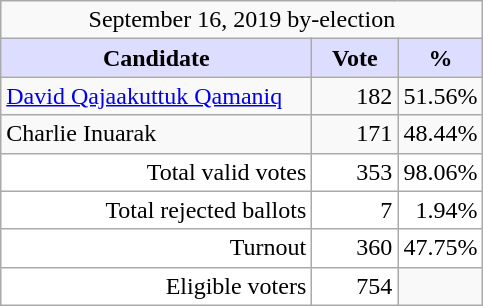<table class="wikitable">
<tr>
<td colspan=3 align=center>September 16, 2019 by-election</td>
</tr>
<tr>
<th style="background:#ddf; width:200px;">Candidate</th>
<th style="background:#ddf; width:50px;">Vote</th>
<th style="background:#ddf; width:30px;">%</th>
</tr>
<tr>
<td><a href='#'>David Qajaakuttuk Qamaniq</a></td>
<td align="right">182</td>
<td align="right">51.56%</td>
</tr>
<tr>
<td>Charlie Inuarak</td>
<td align="right">171</td>
<td align="right">48.44%</td>
</tr>
<tr style="background-color:white;text-align:right;border-top:1px solid darkgray;">
<td>Total valid votes</td>
<td>353</td>
<td>98.06%</td>
</tr>
<tr style="background-color:white;text-align:right;border-top:1px solid darkgray;">
<td>Total rejected ballots</td>
<td>7</td>
<td>1.94%</td>
</tr>
<tr style="background-color:white;text-align:right;border-top:1px solid darkgray;">
<td>Turnout</td>
<td>360</td>
<td>47.75%</td>
</tr>
<tr style="background-color:white;text-align:right;border-top:1px solid darkgray;">
<td>Eligible voters</td>
<td>754</td>
</tr>
</table>
